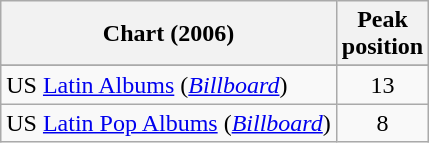<table class="wikitable sortable" border="1">
<tr>
<th>Chart (2006)</th>
<th>Peak<br>position</th>
</tr>
<tr>
</tr>
<tr>
<td>US <a href='#'>Latin Albums</a> (<a href='#'><em>Billboard</em></a>)</td>
<td align="center">13</td>
</tr>
<tr>
<td>US <a href='#'>Latin Pop Albums</a> (<a href='#'><em>Billboard</em></a>)</td>
<td align="center">8</td>
</tr>
</table>
